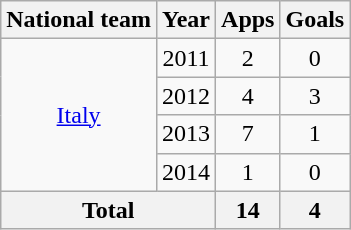<table class="wikitable" style="text-align:center">
<tr>
<th>National team</th>
<th>Year</th>
<th>Apps</th>
<th>Goals</th>
</tr>
<tr>
<td rowspan="4"><a href='#'>Italy</a></td>
<td>2011</td>
<td>2</td>
<td>0</td>
</tr>
<tr>
<td>2012</td>
<td>4</td>
<td>3</td>
</tr>
<tr>
<td>2013</td>
<td>7</td>
<td>1</td>
</tr>
<tr>
<td>2014</td>
<td>1</td>
<td>0</td>
</tr>
<tr>
<th colspan="2">Total</th>
<th>14</th>
<th>4</th>
</tr>
</table>
